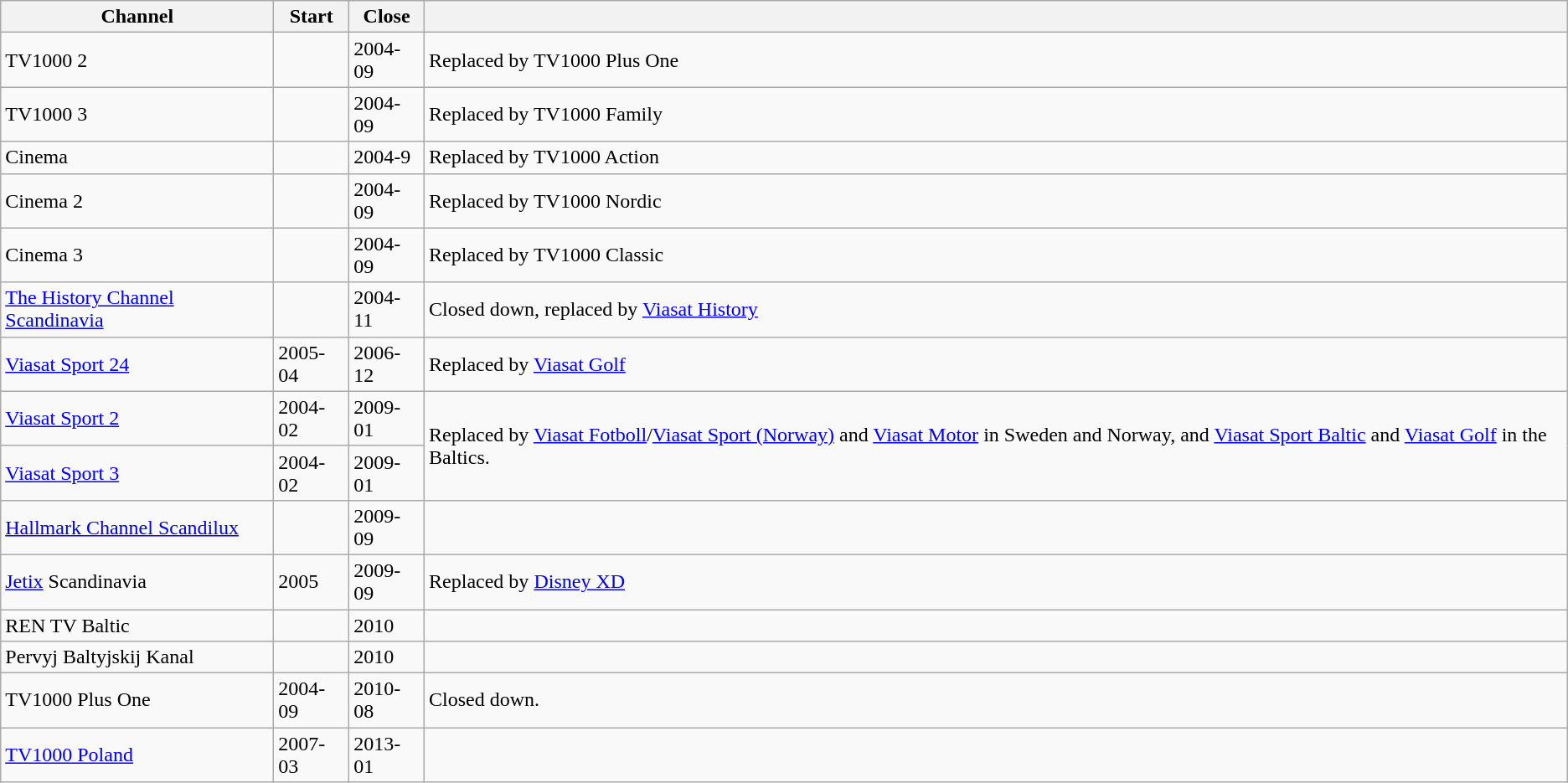<table class=wikitable>
<tr>
<th>Channel</th>
<th>Start</th>
<th>Close</th>
<th></th>
</tr>
<tr>
<td>TV1000 2</td>
<td></td>
<td>2004-09</td>
<td>Replaced by TV1000 Plus One</td>
</tr>
<tr>
<td>TV1000 3</td>
<td></td>
<td>2004-09</td>
<td>Replaced by TV1000 Family</td>
</tr>
<tr>
<td>Cinema</td>
<td></td>
<td>2004-9</td>
<td>Replaced by TV1000 Action</td>
</tr>
<tr>
<td>Cinema 2</td>
<td></td>
<td>2004-09</td>
<td>Replaced by TV1000 Nordic</td>
</tr>
<tr>
<td>Cinema 3</td>
<td></td>
<td>2004-09</td>
<td>Replaced by TV1000 Classic</td>
</tr>
<tr>
<td><a href='#'>The History Channel Scandinavia</a></td>
<td></td>
<td>2004-11</td>
<td>Closed down, replaced by <a href='#'>Viasat History</a></td>
</tr>
<tr>
<td><a href='#'>Viasat Sport 24</a></td>
<td>2005-04</td>
<td>2006-12</td>
<td>Replaced by <a href='#'>Viasat Golf</a></td>
</tr>
<tr>
<td><a href='#'>Viasat Sport 2</a></td>
<td>2004-02</td>
<td>2009-01</td>
<td rowspan=2>Replaced by <a href='#'>Viasat Fotboll</a>/<a href='#'>Viasat Sport (Norway)</a> and <a href='#'>Viasat Motor</a> in Sweden and Norway, and <a href='#'>Viasat Sport Baltic</a> and <a href='#'>Viasat Golf</a> in the Baltics.</td>
</tr>
<tr>
<td><a href='#'>Viasat Sport 3</a></td>
<td>2004-02</td>
<td>2009-01</td>
</tr>
<tr>
<td><a href='#'>Hallmark Channel Scandilux</a></td>
<td></td>
<td>2009-09</td>
<td></td>
</tr>
<tr>
<td><a href='#'>Jetix</a> Scandinavia</td>
<td>2005</td>
<td>2009-09</td>
<td>Replaced by <a href='#'>Disney XD</a></td>
</tr>
<tr>
<td>REN TV Baltic</td>
<td></td>
<td>2010</td>
<td></td>
</tr>
<tr>
<td>Pervyj Baltyjskij Kanal</td>
<td></td>
<td>2010</td>
<td></td>
</tr>
<tr>
<td>TV1000 Plus One</td>
<td>2004-09</td>
<td>2010-08</td>
<td>Closed down.</td>
</tr>
<tr>
<td><a href='#'>TV1000 Poland</a></td>
<td>2007-03</td>
<td>2013-01</td>
<td></td>
</tr>
</table>
